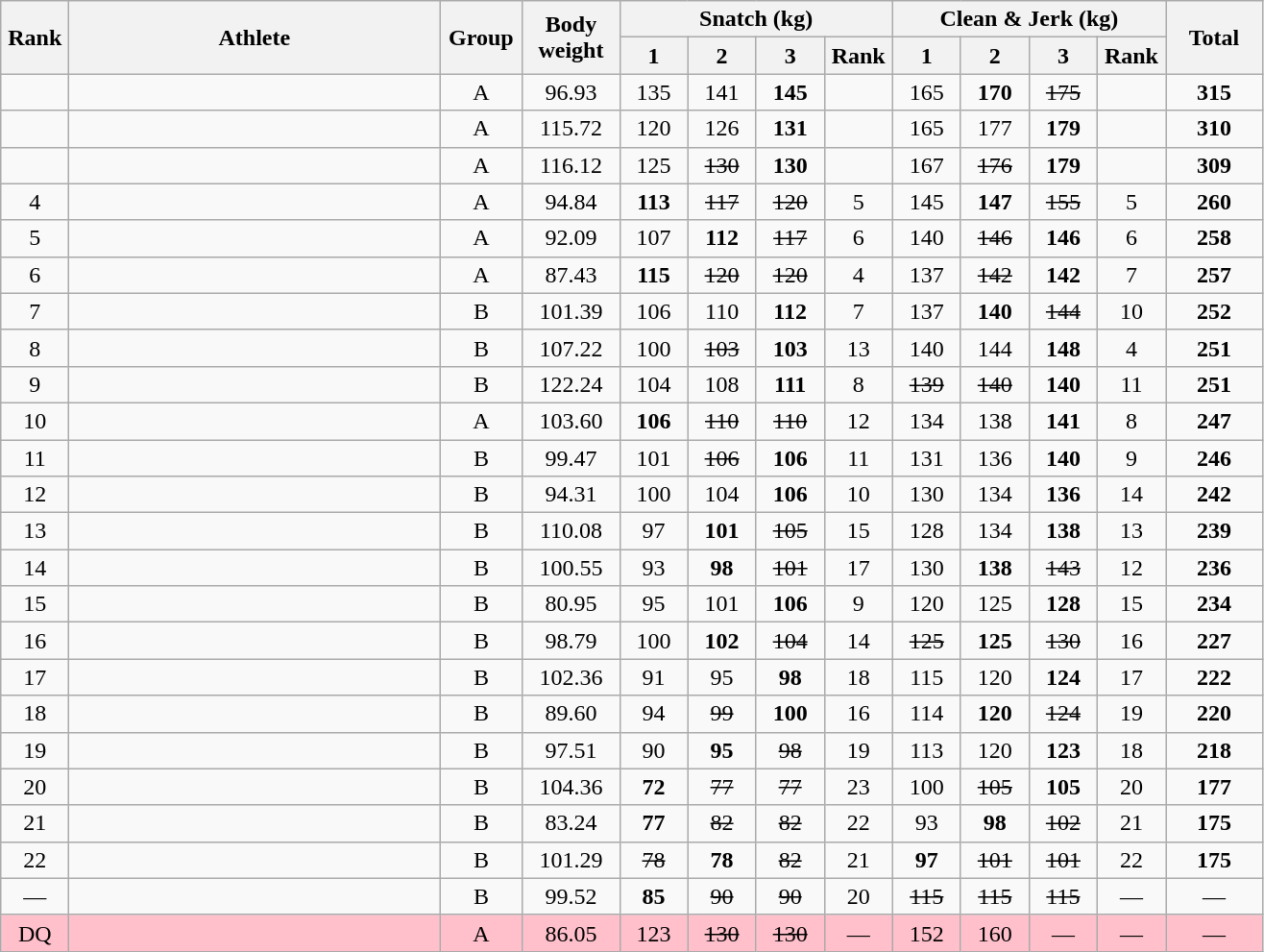<table class = "wikitable" style="text-align:center;">
<tr>
<th rowspan=2 width=40>Rank</th>
<th rowspan=2 width=250>Athlete</th>
<th rowspan=2 width=50>Group</th>
<th rowspan=2 width=60>Body weight</th>
<th colspan=4>Snatch (kg)</th>
<th colspan=4>Clean & Jerk (kg)</th>
<th rowspan=2 width=60>Total</th>
</tr>
<tr>
<th width=40>1</th>
<th width=40>2</th>
<th width=40>3</th>
<th width=40>Rank</th>
<th width=40>1</th>
<th width=40>2</th>
<th width=40>3</th>
<th width=40>Rank</th>
</tr>
<tr>
<td></td>
<td align=left></td>
<td>A</td>
<td>96.93</td>
<td>135</td>
<td>141</td>
<td><strong>145</strong></td>
<td></td>
<td>165</td>
<td><strong>170</strong></td>
<td><s>175</s></td>
<td></td>
<td><strong>315</strong></td>
</tr>
<tr>
<td></td>
<td align=left></td>
<td>A</td>
<td>115.72</td>
<td>120</td>
<td>126</td>
<td><strong>131</strong></td>
<td></td>
<td>165</td>
<td>177</td>
<td><strong>179</strong></td>
<td></td>
<td><strong>310</strong></td>
</tr>
<tr>
<td></td>
<td align=left></td>
<td>A</td>
<td>116.12</td>
<td>125</td>
<td><s>130</s></td>
<td><strong>130</strong></td>
<td></td>
<td>167</td>
<td><s>176</s></td>
<td><strong>179</strong></td>
<td></td>
<td><strong>309</strong></td>
</tr>
<tr>
<td>4</td>
<td align=left></td>
<td>A</td>
<td>94.84</td>
<td><strong>113</strong></td>
<td><s>117</s></td>
<td><s>120</s></td>
<td>5</td>
<td>145</td>
<td><strong>147</strong></td>
<td><s>155</s></td>
<td>5</td>
<td><strong>260</strong></td>
</tr>
<tr>
<td>5</td>
<td align=left></td>
<td>A</td>
<td>92.09</td>
<td>107</td>
<td><strong>112</strong></td>
<td><s>117</s></td>
<td>6</td>
<td>140</td>
<td><s>146</s></td>
<td><strong>146</strong></td>
<td>6</td>
<td><strong>258</strong></td>
</tr>
<tr>
<td>6</td>
<td align=left></td>
<td>A</td>
<td>87.43</td>
<td><strong>115</strong></td>
<td><s>120</s></td>
<td><s>120</s></td>
<td>4</td>
<td>137</td>
<td><s>142</s></td>
<td><strong>142</strong></td>
<td>7</td>
<td><strong>257</strong></td>
</tr>
<tr>
<td>7</td>
<td align=left></td>
<td>B</td>
<td>101.39</td>
<td>106</td>
<td>110</td>
<td><strong>112</strong></td>
<td>7</td>
<td>137</td>
<td><strong>140</strong></td>
<td><s>144</s></td>
<td>10</td>
<td><strong>252</strong></td>
</tr>
<tr>
<td>8</td>
<td align=left></td>
<td>B</td>
<td>107.22</td>
<td>100</td>
<td><s>103</s></td>
<td><strong>103</strong></td>
<td>13</td>
<td>140</td>
<td>144</td>
<td><strong>148</strong></td>
<td>4</td>
<td><strong>251</strong></td>
</tr>
<tr>
<td>9</td>
<td align=left></td>
<td>B</td>
<td>122.24</td>
<td>104</td>
<td>108</td>
<td><strong>111</strong></td>
<td>8</td>
<td><s>139</s></td>
<td><s>140</s></td>
<td><strong>140</strong></td>
<td>11</td>
<td><strong>251</strong></td>
</tr>
<tr>
<td>10</td>
<td align=left></td>
<td>A</td>
<td>103.60</td>
<td><strong>106</strong></td>
<td><s>110</s></td>
<td><s>110</s></td>
<td>12</td>
<td>134</td>
<td>138</td>
<td><strong>141</strong></td>
<td>8</td>
<td><strong>247</strong></td>
</tr>
<tr>
<td>11</td>
<td align=left></td>
<td>B</td>
<td>99.47</td>
<td>101</td>
<td><s>106</s></td>
<td><strong>106</strong></td>
<td>11</td>
<td>131</td>
<td>136</td>
<td><strong>140</strong></td>
<td>9</td>
<td><strong>246</strong></td>
</tr>
<tr>
<td>12</td>
<td align=left></td>
<td>B</td>
<td>94.31</td>
<td>100</td>
<td>104</td>
<td><strong>106</strong></td>
<td>10</td>
<td>130</td>
<td>134</td>
<td><strong>136</strong></td>
<td>14</td>
<td><strong>242</strong></td>
</tr>
<tr>
<td>13</td>
<td align=left></td>
<td>B</td>
<td>110.08</td>
<td>97</td>
<td><strong>101</strong></td>
<td><s>105</s></td>
<td>15</td>
<td>128</td>
<td>134</td>
<td><strong>138</strong></td>
<td>13</td>
<td><strong>239</strong></td>
</tr>
<tr>
<td>14</td>
<td align=left></td>
<td>B</td>
<td>100.55</td>
<td>93</td>
<td><strong>98</strong></td>
<td><s>101</s></td>
<td>17</td>
<td>130</td>
<td><strong>138</strong></td>
<td><s>143</s></td>
<td>12</td>
<td><strong>236</strong></td>
</tr>
<tr>
<td>15</td>
<td align=left></td>
<td>B</td>
<td>80.95</td>
<td>95</td>
<td>101</td>
<td><strong>106</strong></td>
<td>9</td>
<td>120</td>
<td>125</td>
<td><strong>128</strong></td>
<td>15</td>
<td><strong>234</strong></td>
</tr>
<tr>
<td>16</td>
<td align=left></td>
<td>B</td>
<td>98.79</td>
<td>100</td>
<td><strong>102</strong></td>
<td><s>104</s></td>
<td>14</td>
<td><s>125</s></td>
<td><strong>125</strong></td>
<td><s>130</s></td>
<td>16</td>
<td><strong>227</strong></td>
</tr>
<tr>
<td>17</td>
<td align=left></td>
<td>B</td>
<td>102.36</td>
<td>91</td>
<td>95</td>
<td><strong>98</strong></td>
<td>18</td>
<td>115</td>
<td>120</td>
<td><strong>124</strong></td>
<td>17</td>
<td><strong>222</strong></td>
</tr>
<tr>
<td>18</td>
<td align=left></td>
<td>B</td>
<td>89.60</td>
<td>94</td>
<td><s>99</s></td>
<td><strong>100</strong></td>
<td>16</td>
<td>114</td>
<td><strong>120</strong></td>
<td><s>124</s></td>
<td>19</td>
<td><strong>220</strong></td>
</tr>
<tr>
<td>19</td>
<td align=left></td>
<td>B</td>
<td>97.51</td>
<td>90</td>
<td><strong>95</strong></td>
<td><s>98</s></td>
<td>19</td>
<td>113</td>
<td>120</td>
<td><strong>123</strong></td>
<td>18</td>
<td><strong>218</strong></td>
</tr>
<tr>
<td>20</td>
<td align=left></td>
<td>B</td>
<td>104.36</td>
<td><strong>72</strong></td>
<td><s>77</s></td>
<td><s>77</s></td>
<td>23</td>
<td>100</td>
<td><s>105</s></td>
<td><strong>105</strong></td>
<td>20</td>
<td><strong>177</strong></td>
</tr>
<tr>
<td>21</td>
<td align=left></td>
<td>B</td>
<td>83.24</td>
<td><strong>77</strong></td>
<td><s>82</s></td>
<td><s>82</s></td>
<td>22</td>
<td>93</td>
<td><strong>98</strong></td>
<td><s>102</s></td>
<td>21</td>
<td><strong>175</strong></td>
</tr>
<tr>
<td>22</td>
<td align=left></td>
<td>B</td>
<td>101.29</td>
<td><s>78</s></td>
<td><strong>78</strong></td>
<td><s>82</s></td>
<td>21</td>
<td><strong>97</strong></td>
<td><s>101</s></td>
<td><s>101</s></td>
<td>22</td>
<td><strong>175</strong></td>
</tr>
<tr>
<td>—</td>
<td align=left></td>
<td>B</td>
<td>99.52</td>
<td><strong>85</strong></td>
<td><s>90</s></td>
<td><s>90</s></td>
<td>20</td>
<td><s>115</s></td>
<td><s>115</s></td>
<td><s>115</s></td>
<td>—</td>
<td>—</td>
</tr>
<tr bgcolor=pink>
<td>DQ</td>
<td align=left></td>
<td>A</td>
<td>86.05</td>
<td>123</td>
<td><s>130</s></td>
<td><s>130</s></td>
<td>—</td>
<td>152</td>
<td>160</td>
<td>—</td>
<td>—</td>
<td>—</td>
</tr>
</table>
